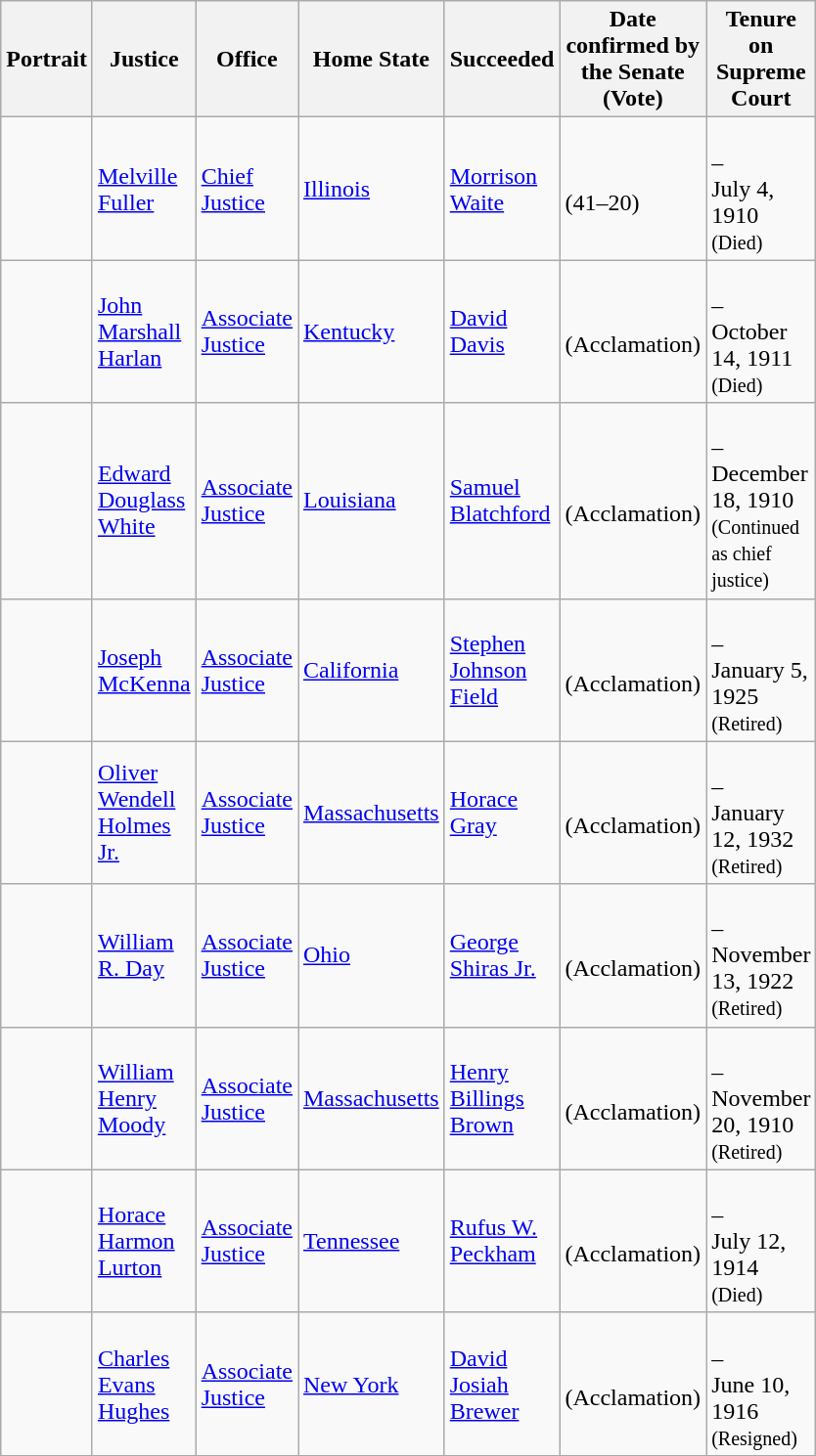<table class="wikitable sortable">
<tr>
<th scope="col" style="width: 10px;">Portrait</th>
<th scope="col" style="width: 10px;">Justice</th>
<th scope="col" style="width: 10px;">Office</th>
<th scope="col" style="width: 10px;">Home State</th>
<th scope="col" style="width: 10px;">Succeeded</th>
<th scope="col" style="width: 10px;">Date confirmed by the Senate<br>(Vote)</th>
<th scope="col" style="width: 10px;">Tenure on Supreme Court</th>
</tr>
<tr>
<td></td>
<td><a href='#'>Melville Fuller</a></td>
<td><a href='#'>Chief Justice</a></td>
<td><a href='#'>Illinois</a></td>
<td><a href='#'>Morrison Waite</a></td>
<td><br>(41–20)</td>
<td><br>–<br>July 4, 1910<br><small>(Died)</small></td>
</tr>
<tr>
<td></td>
<td><a href='#'>John Marshall Harlan</a></td>
<td><a href='#'>Associate Justice</a></td>
<td><a href='#'>Kentucky</a></td>
<td><a href='#'>David Davis</a></td>
<td><br>(Acclamation)</td>
<td><br>–<br>October 14, 1911<br><small>(Died)</small></td>
</tr>
<tr>
<td></td>
<td><a href='#'>Edward Douglass White</a></td>
<td><a href='#'>Associate Justice</a></td>
<td><a href='#'>Louisiana</a></td>
<td><a href='#'>Samuel Blatchford</a></td>
<td><br>(Acclamation)</td>
<td><br>–<br>December 18, 1910<br><small>(Continued as chief justice)</small></td>
</tr>
<tr>
<td></td>
<td><a href='#'>Joseph McKenna</a></td>
<td><a href='#'>Associate Justice</a></td>
<td><a href='#'>California</a></td>
<td><a href='#'>Stephen Johnson Field</a></td>
<td><br>(Acclamation)</td>
<td><br>–<br>January 5, 1925<br><small>(Retired)</small></td>
</tr>
<tr>
<td></td>
<td><a href='#'>Oliver Wendell Holmes Jr.</a></td>
<td><a href='#'>Associate Justice</a></td>
<td><a href='#'>Massachusetts</a></td>
<td><a href='#'>Horace Gray</a></td>
<td><br>(Acclamation)</td>
<td><br>–<br>January 12, 1932<br><small>(Retired)</small></td>
</tr>
<tr>
<td></td>
<td><a href='#'>William R. Day</a></td>
<td><a href='#'>Associate Justice</a></td>
<td><a href='#'>Ohio</a></td>
<td><a href='#'>George Shiras Jr.</a></td>
<td><br>(Acclamation)</td>
<td><br>–<br>November 13, 1922<br><small>(Retired)</small></td>
</tr>
<tr>
<td></td>
<td><a href='#'>William Henry Moody</a></td>
<td><a href='#'>Associate Justice</a></td>
<td><a href='#'>Massachusetts</a></td>
<td><a href='#'>Henry Billings Brown</a></td>
<td><br>(Acclamation)</td>
<td><br>–<br>November 20, 1910<br><small>(Retired)</small></td>
</tr>
<tr>
<td></td>
<td><a href='#'>Horace Harmon Lurton</a></td>
<td><a href='#'>Associate Justice</a></td>
<td><a href='#'>Tennessee</a></td>
<td><a href='#'>Rufus W. Peckham</a></td>
<td><br>(Acclamation)</td>
<td><br>–<br>July 12, 1914<br><small>(Died)</small></td>
</tr>
<tr>
<td></td>
<td><a href='#'>Charles Evans Hughes</a></td>
<td><a href='#'>Associate Justice</a></td>
<td><a href='#'>New York</a></td>
<td><a href='#'>David Josiah Brewer</a></td>
<td><br>(Acclamation)</td>
<td><br>–<br>June 10, 1916<br><small>(Resigned)</small></td>
</tr>
<tr>
</tr>
</table>
